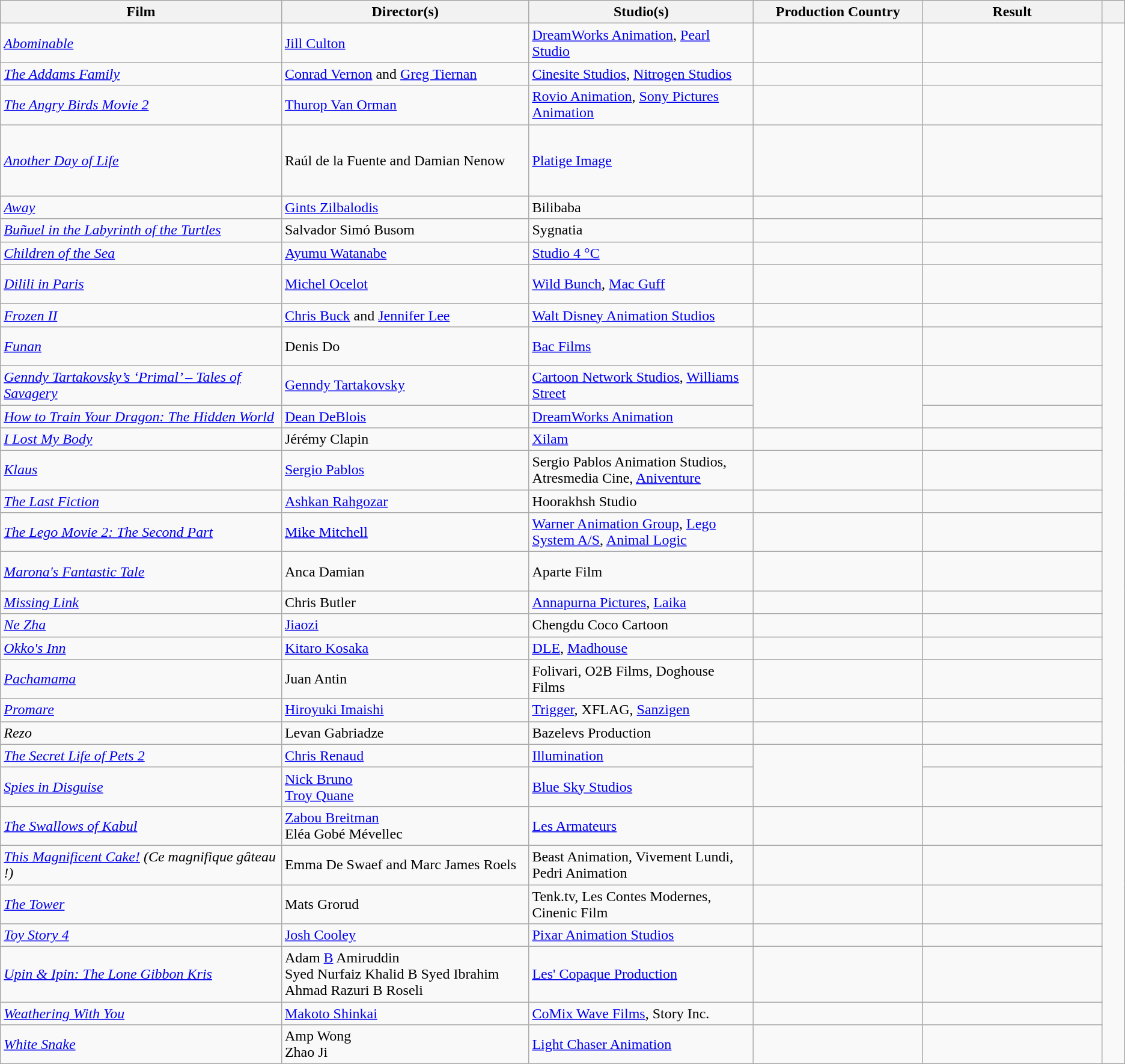<table class="wikitable">
<tr>
<th scope="col" style="width:25%;">Film</th>
<th scope="col" style="width:22%;">Director(s)</th>
<th scope="col" style="width:20%;">Studio(s)</th>
<th scope="col" style="width:15%;">Production Country</th>
<th scope="col">Result</th>
<th scope="col" style="width:2%;"></th>
</tr>
<tr>
<td><em><a href='#'>Abominable</a></em></td>
<td><a href='#'>Jill Culton</a></td>
<td><a href='#'>DreamWorks Animation</a>, <a href='#'>Pearl Studio</a></td>
<td> <br></td>
<td></td>
<td rowspan=32></td>
</tr>
<tr>
<td><em><a href='#'>The Addams Family</a></em></td>
<td><a href='#'>Conrad Vernon</a> and <a href='#'>Greg Tiernan</a></td>
<td><a href='#'>Cinesite Studios</a>, <a href='#'>Nitrogen Studios</a></td>
<td></td>
<td></td>
</tr>
<tr>
<td><em><a href='#'>The Angry Birds Movie 2</a></em></td>
<td><a href='#'>Thurop Van Orman</a></td>
<td><a href='#'>Rovio Animation</a>, <a href='#'>Sony Pictures Animation</a></td>
<td> <br></td>
<td></td>
</tr>
<tr>
<td><em><a href='#'>Another Day of Life</a></em></td>
<td>Raúl de la Fuente and Damian Nenow</td>
<td><a href='#'>Platige Image</a></td>
<td> <br> <br> <br> <br></td>
<td></td>
</tr>
<tr>
<td><em><a href='#'>Away</a></em></td>
<td><a href='#'>Gints Zilbalodis</a></td>
<td>Bilibaba</td>
<td></td>
<td></td>
</tr>
<tr>
<td><em><a href='#'>Buñuel in the Labyrinth of the Turtles</a></em></td>
<td>Salvador Simó Busom</td>
<td>Sygnatia</td>
<td></td>
<td></td>
</tr>
<tr>
<td><em><a href='#'>Children of the Sea</a></em></td>
<td><a href='#'>Ayumu Watanabe</a></td>
<td><a href='#'>Studio 4 °C</a></td>
<td></td>
<td></td>
</tr>
<tr>
<td><em><a href='#'>Dilili in Paris</a></em></td>
<td><a href='#'>Michel Ocelot</a></td>
<td><a href='#'>Wild Bunch</a>, <a href='#'>Mac Guff</a></td>
<td> <br> <br></td>
<td></td>
</tr>
<tr>
<td><em><a href='#'>Frozen II</a></em></td>
<td><a href='#'>Chris Buck</a> and <a href='#'>Jennifer Lee</a></td>
<td><a href='#'>Walt Disney Animation Studios</a></td>
<td></td>
<td></td>
</tr>
<tr>
<td><em><a href='#'>Funan</a></em></td>
<td>Denis Do</td>
<td><a href='#'>Bac Films</a></td>
<td> <br> <br></td>
<td></td>
</tr>
<tr>
<td><em><a href='#'>Genndy Tartakovsky’s ‘Primal’ – Tales of Savagery</a></em></td>
<td><a href='#'>Genndy Tartakovsky</a></td>
<td><a href='#'>Cartoon Network Studios</a>, <a href='#'>Williams Street</a></td>
<td rowspan="2"></td>
<td></td>
</tr>
<tr>
<td><em><a href='#'>How to Train Your Dragon: The Hidden World</a></em></td>
<td><a href='#'>Dean DeBlois</a></td>
<td><a href='#'>DreamWorks Animation</a></td>
<td></td>
</tr>
<tr>
<td><em><a href='#'>I Lost My Body</a></em></td>
<td>Jérémy Clapin</td>
<td><a href='#'>Xilam</a></td>
<td></td>
<td></td>
</tr>
<tr>
<td><em><a href='#'>Klaus</a></em></td>
<td><a href='#'>Sergio Pablos</a></td>
<td>Sergio Pablos Animation Studios, Atresmedia Cine, <a href='#'>Aniventure</a></td>
<td></td>
<td></td>
</tr>
<tr>
<td><em><a href='#'>The Last Fiction</a></em></td>
<td><a href='#'>Ashkan Rahgozar</a></td>
<td>Hoorakhsh Studio</td>
<td></td>
<td></td>
</tr>
<tr>
<td><em><a href='#'>The Lego Movie 2: The Second Part</a></em></td>
<td><a href='#'>Mike Mitchell</a></td>
<td><a href='#'>Warner Animation Group</a>, <a href='#'>Lego System A/S</a>, <a href='#'>Animal Logic</a></td>
<td></td>
<td></td>
</tr>
<tr>
<td><em><a href='#'>Marona's Fantastic Tale</a></em></td>
<td>Anca Damian</td>
<td>Aparte Film</td>
<td><br><br></td>
<td></td>
</tr>
<tr>
<td><em><a href='#'>Missing Link</a></em></td>
<td>Chris Butler</td>
<td><a href='#'>Annapurna Pictures</a>, <a href='#'>Laika</a></td>
<td></td>
<td></td>
</tr>
<tr>
<td><em><a href='#'>Ne Zha</a></em></td>
<td><a href='#'>Jiaozi</a></td>
<td>Chengdu Coco Cartoon</td>
<td></td>
<td></td>
</tr>
<tr>
<td><em><a href='#'>Okko's Inn</a></em></td>
<td><a href='#'>Kitaro Kosaka</a></td>
<td><a href='#'>DLE</a>, <a href='#'>Madhouse</a></td>
<td></td>
<td></td>
</tr>
<tr>
<td><em><a href='#'>Pachamama</a></em></td>
<td>Juan Antin</td>
<td>Folivari, O2B Films, Doghouse Films</td>
<td><br><br></td>
<td></td>
</tr>
<tr>
<td><em><a href='#'>Promare</a></em></td>
<td><a href='#'>Hiroyuki Imaishi</a></td>
<td><a href='#'>Trigger</a>, XFLAG, <a href='#'>Sanzigen</a></td>
<td></td>
<td></td>
</tr>
<tr>
<td><em>Rezo</em></td>
<td>Levan Gabriadze</td>
<td>Bazelevs Production</td>
<td></td>
<td></td>
</tr>
<tr>
<td><em><a href='#'>The Secret Life of Pets 2</a></em></td>
<td><a href='#'>Chris Renaud</a></td>
<td><a href='#'>Illumination</a></td>
<td rowspan="2"></td>
<td></td>
</tr>
<tr>
<td><em><a href='#'>Spies in Disguise</a></em></td>
<td><a href='#'>Nick Bruno</a><br><a href='#'>Troy Quane</a></td>
<td><a href='#'>Blue Sky Studios</a></td>
<td></td>
</tr>
<tr>
<td><em><a href='#'>The Swallows of Kabul</a></em></td>
<td><a href='#'>Zabou Breitman</a><br>Eléa Gobé Mévellec</td>
<td><a href='#'>Les Armateurs</a></td>
<td></td>
<td></td>
</tr>
<tr>
<td><em><a href='#'>This Magnificent Cake!</a> (Ce magnifique gâteau !)</em></td>
<td>Emma De Swaef and Marc James Roels</td>
<td>Beast Animation, Vivement Lundi, Pedri Animation</td>
<td><br><br></td>
<td></td>
</tr>
<tr>
<td><em><a href='#'>The Tower</a></em></td>
<td>Mats Grorud</td>
<td>Tenk.tv, Les Contes Modernes, Cinenic Film</td>
<td></td>
<td></td>
</tr>
<tr>
<td><em><a href='#'>Toy Story 4</a></em></td>
<td><a href='#'>Josh Cooley</a></td>
<td><a href='#'>Pixar Animation Studios</a></td>
<td></td>
<td></td>
</tr>
<tr>
<td><em><a href='#'>Upin & Ipin: The Lone Gibbon Kris</a></em></td>
<td>Adam <a href='#'>B</a> Amiruddin<br>Syed Nurfaiz Khalid B Syed Ibrahim<br>Ahmad Razuri B Roseli</td>
<td><a href='#'>Les' Copaque Production</a></td>
<td></td>
<td></td>
</tr>
<tr>
<td><em><a href='#'>Weathering With You</a></em></td>
<td><a href='#'>Makoto Shinkai</a></td>
<td><a href='#'>CoMix Wave Films</a>, Story Inc.</td>
<td></td>
<td></td>
</tr>
<tr>
<td><em><a href='#'>White Snake</a></em></td>
<td>Amp Wong<br>Zhao Ji</td>
<td><a href='#'>Light Chaser Animation</a></td>
<td></td>
<td></td>
</tr>
</table>
